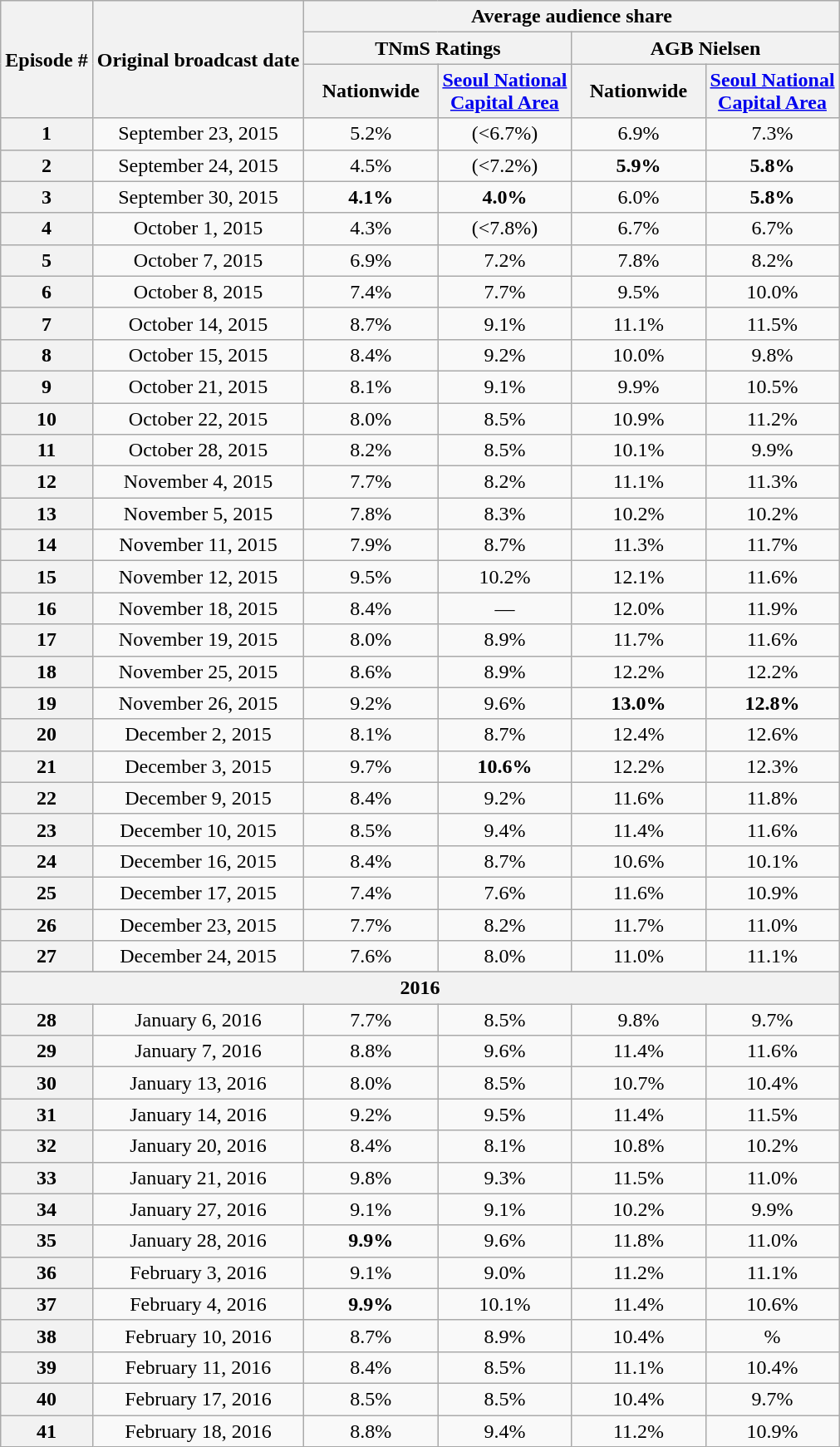<table class=wikitable style="text-align:center">
<tr>
<th rowspan="3">Episode #</th>
<th rowspan="3">Original broadcast date</th>
<th colspan="4">Average audience share</th>
</tr>
<tr>
<th colspan="2">TNmS Ratings</th>
<th colspan="2">AGB Nielsen</th>
</tr>
<tr>
<th width=100>Nationwide</th>
<th width=100><a href='#'>Seoul National Capital Area</a></th>
<th width=100>Nationwide</th>
<th width=100><a href='#'>Seoul National Capital Area</a></th>
</tr>
<tr>
<th>1</th>
<td>September 23, 2015</td>
<td>5.2%</td>
<td>(<6.7%)</td>
<td>6.9%</td>
<td>7.3%</td>
</tr>
<tr>
<th>2</th>
<td>September 24, 2015</td>
<td>4.5%</td>
<td>(<7.2%)</td>
<td><span><strong>5.9%</strong></span></td>
<td><span><strong>5.8%</strong></span></td>
</tr>
<tr>
<th>3</th>
<td>September 30, 2015</td>
<td><span><strong>4.1%</strong></span></td>
<td><span><strong>4.0%</strong></span></td>
<td>6.0%</td>
<td><span><strong>5.8%</strong></span></td>
</tr>
<tr>
<th>4</th>
<td>October 1, 2015</td>
<td>4.3%</td>
<td>(<7.8%)</td>
<td>6.7%</td>
<td>6.7%</td>
</tr>
<tr>
<th>5</th>
<td>October 7, 2015</td>
<td>6.9%</td>
<td>7.2%</td>
<td>7.8%</td>
<td>8.2%</td>
</tr>
<tr>
<th>6</th>
<td>October 8, 2015</td>
<td>7.4%</td>
<td>7.7%</td>
<td>9.5%</td>
<td>10.0%</td>
</tr>
<tr>
<th>7</th>
<td>October 14, 2015</td>
<td>8.7%</td>
<td>9.1%</td>
<td>11.1%</td>
<td>11.5%</td>
</tr>
<tr>
<th>8</th>
<td>October 15, 2015</td>
<td>8.4%</td>
<td>9.2%</td>
<td>10.0%</td>
<td>9.8%</td>
</tr>
<tr>
<th>9</th>
<td>October 21, 2015</td>
<td>8.1%</td>
<td>9.1%</td>
<td>9.9%</td>
<td>10.5%</td>
</tr>
<tr>
<th>10</th>
<td>October 22, 2015</td>
<td>8.0%</td>
<td>8.5%</td>
<td>10.9%</td>
<td>11.2%</td>
</tr>
<tr>
<th>11</th>
<td>October 28, 2015</td>
<td>8.2%</td>
<td>8.5%</td>
<td>10.1%</td>
<td>9.9%</td>
</tr>
<tr>
<th>12</th>
<td>November 4, 2015</td>
<td>7.7%</td>
<td>8.2%</td>
<td>11.1%</td>
<td>11.3%</td>
</tr>
<tr>
<th>13</th>
<td>November 5, 2015</td>
<td>7.8%</td>
<td>8.3%</td>
<td>10.2%</td>
<td>10.2%</td>
</tr>
<tr>
<th>14</th>
<td>November 11, 2015</td>
<td>7.9%</td>
<td>8.7%</td>
<td>11.3%</td>
<td>11.7%</td>
</tr>
<tr>
<th>15</th>
<td>November 12, 2015</td>
<td>9.5%</td>
<td>10.2%</td>
<td>12.1%</td>
<td>11.6%</td>
</tr>
<tr>
<th>16</th>
<td>November 18, 2015</td>
<td>8.4%</td>
<td>—</td>
<td>12.0%</td>
<td>11.9%</td>
</tr>
<tr>
<th>17</th>
<td>November 19, 2015</td>
<td>8.0%</td>
<td>8.9%</td>
<td>11.7%</td>
<td>11.6%</td>
</tr>
<tr>
<th>18</th>
<td>November 25, 2015</td>
<td>8.6%</td>
<td>8.9%</td>
<td>12.2%</td>
<td>12.2%</td>
</tr>
<tr>
<th>19</th>
<td>November 26, 2015</td>
<td>9.2%</td>
<td>9.6%</td>
<td><span><strong>13.0%</strong></span></td>
<td><span><strong>12.8%</strong></span></td>
</tr>
<tr>
<th>20</th>
<td>December 2, 2015</td>
<td>8.1%</td>
<td>8.7%</td>
<td>12.4%</td>
<td>12.6%</td>
</tr>
<tr>
<th>21</th>
<td>December 3, 2015</td>
<td>9.7%</td>
<td><span><strong>10.6%</strong></span></td>
<td>12.2%</td>
<td>12.3%</td>
</tr>
<tr>
<th>22</th>
<td>December 9, 2015</td>
<td>8.4%</td>
<td>9.2%</td>
<td>11.6%</td>
<td>11.8%</td>
</tr>
<tr>
<th>23</th>
<td>December 10, 2015</td>
<td>8.5%</td>
<td>9.4%</td>
<td>11.4%</td>
<td>11.6%</td>
</tr>
<tr>
<th>24</th>
<td>December 16, 2015</td>
<td>8.4%</td>
<td>8.7%</td>
<td>10.6%</td>
<td>10.1%</td>
</tr>
<tr>
<th>25</th>
<td>December 17, 2015</td>
<td>7.4%</td>
<td>7.6%</td>
<td>11.6%</td>
<td>10.9%</td>
</tr>
<tr>
<th>26</th>
<td>December 23, 2015</td>
<td>7.7%</td>
<td>8.2%</td>
<td>11.7%</td>
<td>11.0%</td>
</tr>
<tr>
<th>27</th>
<td>December 24, 2015</td>
<td>7.6%</td>
<td>8.0%</td>
<td>11.0%</td>
<td>11.1%</td>
</tr>
<tr>
</tr>
<tr align=center>
<th colspan="6">2016</th>
</tr>
<tr align=center>
<th>28</th>
<td>January 6, 2016</td>
<td>7.7%</td>
<td>8.5%</td>
<td>9.8%</td>
<td>9.7%</td>
</tr>
<tr>
<th>29</th>
<td>January 7, 2016</td>
<td>8.8%</td>
<td>9.6%</td>
<td>11.4%</td>
<td>11.6%</td>
</tr>
<tr>
<th>30</th>
<td>January 13, 2016</td>
<td>8.0%</td>
<td>8.5%</td>
<td>10.7%</td>
<td>10.4%</td>
</tr>
<tr>
<th>31</th>
<td>January 14, 2016</td>
<td>9.2%</td>
<td>9.5%</td>
<td>11.4%</td>
<td>11.5%</td>
</tr>
<tr>
<th>32</th>
<td>January 20, 2016</td>
<td>8.4%</td>
<td>8.1%</td>
<td>10.8%</td>
<td>10.2%</td>
</tr>
<tr>
<th>33</th>
<td>January 21, 2016</td>
<td>9.8%</td>
<td>9.3%</td>
<td>11.5%</td>
<td>11.0%</td>
</tr>
<tr>
<th>34</th>
<td>January 27, 2016</td>
<td>9.1%</td>
<td>9.1%</td>
<td>10.2%</td>
<td>9.9%</td>
</tr>
<tr>
<th>35</th>
<td>January 28, 2016</td>
<td><span><strong>9.9%</strong></span></td>
<td>9.6%</td>
<td>11.8%</td>
<td>11.0%</td>
</tr>
<tr>
<th>36</th>
<td>February 3, 2016</td>
<td>9.1%</td>
<td>9.0%</td>
<td>11.2%</td>
<td>11.1%</td>
</tr>
<tr>
<th>37</th>
<td>February 4, 2016</td>
<td><span><strong>9.9%</strong></span></td>
<td>10.1%</td>
<td>11.4%</td>
<td>10.6%</td>
</tr>
<tr>
<th>38</th>
<td>February 10, 2016</td>
<td>8.7%</td>
<td>8.9%</td>
<td>10.4%</td>
<td>%</td>
</tr>
<tr>
<th>39</th>
<td>February 11, 2016</td>
<td>8.4%</td>
<td>8.5%</td>
<td>11.1%</td>
<td>10.4%</td>
</tr>
<tr>
<th>40</th>
<td>February 17, 2016</td>
<td>8.5%</td>
<td>8.5%</td>
<td>10.4%</td>
<td>9.7%</td>
</tr>
<tr>
<th>41</th>
<td>February 18, 2016</td>
<td>8.8%</td>
<td>9.4%</td>
<td>11.2%</td>
<td>10.9%</td>
</tr>
</table>
